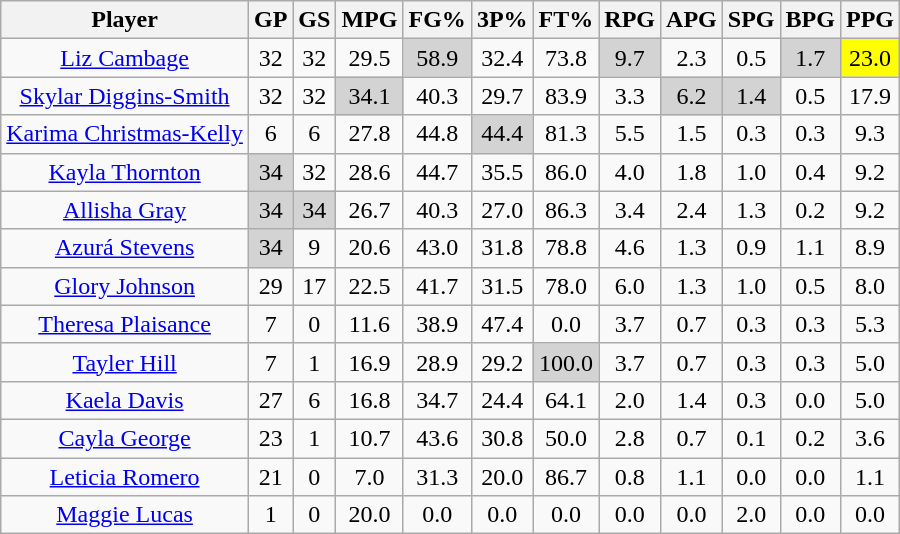<table class="wikitable sortable" style="text-align:center;">
<tr>
<th style=>Player</th>
<th style=>GP</th>
<th style=>GS</th>
<th style=>MPG</th>
<th style=>FG%</th>
<th style=>3P%</th>
<th style=>FT%</th>
<th style=>RPG</th>
<th style=>APG</th>
<th style=>SPG</th>
<th style=>BPG</th>
<th style=>PPG</th>
</tr>
<tr>
<td><a href='#'>Liz Cambage</a></td>
<td>32</td>
<td>32</td>
<td>29.5</td>
<td style="background:#D3D3D3;">58.9</td>
<td>32.4</td>
<td>73.8</td>
<td style="background:#D3D3D3;">9.7</td>
<td>2.3</td>
<td>0.5</td>
<td style="background:#D3D3D3;">1.7</td>
<td style="background:yellow;">23.0</td>
</tr>
<tr>
<td><a href='#'>Skylar Diggins-Smith</a></td>
<td>32</td>
<td>32</td>
<td style="background:#D3D3D3;">34.1</td>
<td>40.3</td>
<td>29.7</td>
<td>83.9</td>
<td>3.3</td>
<td style="background:#D3D3D3;">6.2</td>
<td style="background:#D3D3D3;">1.4</td>
<td>0.5</td>
<td>17.9</td>
</tr>
<tr>
<td><a href='#'>Karima Christmas-Kelly</a></td>
<td>6</td>
<td>6</td>
<td>27.8</td>
<td>44.8</td>
<td style="background:#D3D3D3;">44.4</td>
<td>81.3</td>
<td>5.5</td>
<td>1.5</td>
<td>0.3</td>
<td>0.3</td>
<td>9.3</td>
</tr>
<tr>
<td><a href='#'>Kayla Thornton</a></td>
<td style="background:#D3D3D3;">34</td>
<td>32</td>
<td>28.6</td>
<td>44.7</td>
<td>35.5</td>
<td>86.0</td>
<td>4.0</td>
<td>1.8</td>
<td>1.0</td>
<td>0.4</td>
<td>9.2</td>
</tr>
<tr>
<td><a href='#'>Allisha Gray</a></td>
<td style="background:#D3D3D3;">34</td>
<td style="background:#D3D3D3;">34</td>
<td>26.7</td>
<td>40.3</td>
<td>27.0</td>
<td>86.3</td>
<td>3.4</td>
<td>2.4</td>
<td>1.3</td>
<td>0.2</td>
<td>9.2</td>
</tr>
<tr>
<td><a href='#'>Azurá Stevens</a></td>
<td style="background:#D3D3D3;">34</td>
<td>9</td>
<td>20.6</td>
<td>43.0</td>
<td>31.8</td>
<td>78.8</td>
<td>4.6</td>
<td>1.3</td>
<td>0.9</td>
<td>1.1</td>
<td>8.9</td>
</tr>
<tr>
<td><a href='#'>Glory Johnson</a></td>
<td>29</td>
<td>17</td>
<td>22.5</td>
<td>41.7</td>
<td>31.5</td>
<td>78.0</td>
<td>6.0</td>
<td>1.3</td>
<td>1.0</td>
<td>0.5</td>
<td>8.0</td>
</tr>
<tr>
<td><a href='#'>Theresa Plaisance</a></td>
<td>7</td>
<td>0</td>
<td>11.6</td>
<td>38.9</td>
<td>47.4</td>
<td>0.0</td>
<td>3.7</td>
<td>0.7</td>
<td>0.3</td>
<td>0.3</td>
<td>5.3</td>
</tr>
<tr>
<td><a href='#'>Tayler Hill</a></td>
<td>7</td>
<td>1</td>
<td>16.9</td>
<td>28.9</td>
<td>29.2</td>
<td style="background:#D3D3D3;">100.0</td>
<td>3.7</td>
<td>0.7</td>
<td>0.3</td>
<td>0.3</td>
<td>5.0</td>
</tr>
<tr>
<td><a href='#'>Kaela Davis</a></td>
<td>27</td>
<td>6</td>
<td>16.8</td>
<td>34.7</td>
<td>24.4</td>
<td>64.1</td>
<td>2.0</td>
<td>1.4</td>
<td>0.3</td>
<td>0.0</td>
<td>5.0</td>
</tr>
<tr>
<td><a href='#'>Cayla George</a></td>
<td>23</td>
<td>1</td>
<td>10.7</td>
<td>43.6</td>
<td>30.8</td>
<td>50.0</td>
<td>2.8</td>
<td>0.7</td>
<td>0.1</td>
<td>0.2</td>
<td>3.6</td>
</tr>
<tr>
<td><a href='#'>Leticia Romero</a></td>
<td>21</td>
<td>0</td>
<td>7.0</td>
<td>31.3</td>
<td>20.0</td>
<td>86.7</td>
<td>0.8</td>
<td>1.1</td>
<td>0.0</td>
<td>0.0</td>
<td>1.1</td>
</tr>
<tr>
<td><a href='#'>Maggie Lucas</a></td>
<td>1</td>
<td>0</td>
<td>20.0</td>
<td>0.0</td>
<td>0.0</td>
<td>0.0</td>
<td>0.0</td>
<td>0.0</td>
<td>2.0</td>
<td>0.0</td>
<td>0.0</td>
</tr>
</table>
